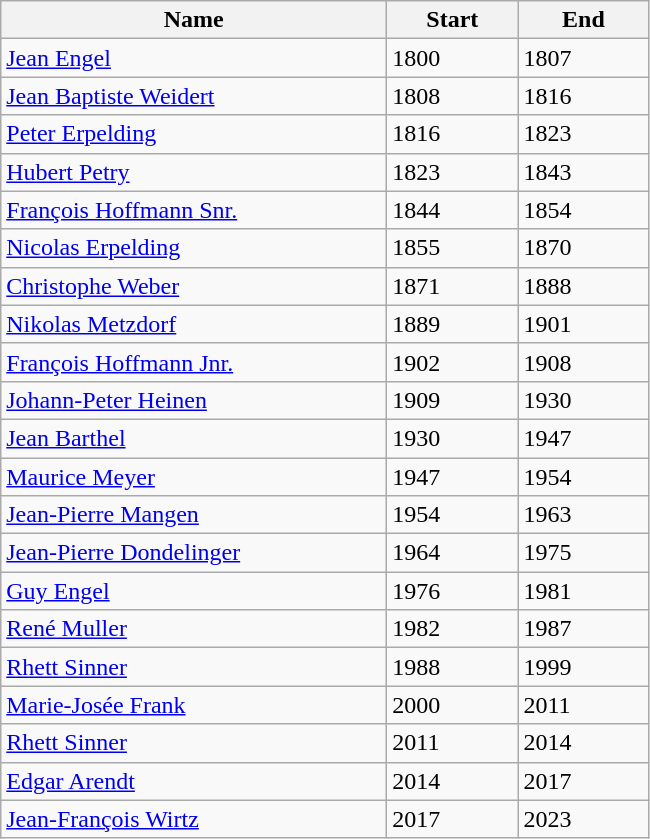<table class="wikitable">
<tr>
<th width=250>Name</th>
<th width=80>Start</th>
<th width=80>End</th>
</tr>
<tr>
<td><a href='#'>Jean Engel</a></td>
<td>1800</td>
<td>1807</td>
</tr>
<tr>
<td><a href='#'>Jean Baptiste Weidert</a></td>
<td>1808</td>
<td>1816</td>
</tr>
<tr>
<td><a href='#'>Peter Erpelding</a></td>
<td>1816</td>
<td>1823</td>
</tr>
<tr>
<td><a href='#'>Hubert Petry</a></td>
<td>1823</td>
<td>1843</td>
</tr>
<tr>
<td><a href='#'>François Hoffmann Snr.</a></td>
<td>1844</td>
<td>1854</td>
</tr>
<tr>
<td><a href='#'>Nicolas Erpelding</a></td>
<td>1855</td>
<td>1870</td>
</tr>
<tr>
<td><a href='#'>Christophe Weber</a></td>
<td>1871</td>
<td>1888</td>
</tr>
<tr>
<td><a href='#'>Nikolas Metzdorf</a></td>
<td>1889</td>
<td>1901</td>
</tr>
<tr>
<td><a href='#'>François Hoffmann Jnr.</a></td>
<td>1902</td>
<td>1908</td>
</tr>
<tr>
<td><a href='#'>Johann-Peter Heinen</a></td>
<td>1909</td>
<td>1930</td>
</tr>
<tr>
<td><a href='#'>Jean Barthel</a></td>
<td>1930</td>
<td>1947</td>
</tr>
<tr>
<td><a href='#'>Maurice Meyer</a></td>
<td>1947</td>
<td>1954</td>
</tr>
<tr>
<td><a href='#'>Jean-Pierre Mangen</a></td>
<td>1954</td>
<td>1963</td>
</tr>
<tr>
<td><a href='#'>Jean-Pierre Dondelinger</a></td>
<td>1964</td>
<td>1975</td>
</tr>
<tr>
<td><a href='#'>Guy Engel</a></td>
<td>1976</td>
<td>1981</td>
</tr>
<tr>
<td><a href='#'>René Muller</a></td>
<td>1982</td>
<td>1987</td>
</tr>
<tr>
<td><a href='#'>Rhett Sinner</a></td>
<td>1988</td>
<td>1999</td>
</tr>
<tr>
<td><a href='#'>Marie-Josée Frank</a></td>
<td>2000</td>
<td>2011</td>
</tr>
<tr>
<td><a href='#'>Rhett Sinner</a></td>
<td>2011</td>
<td>2014</td>
</tr>
<tr>
<td><a href='#'>Edgar Arendt</a></td>
<td>2014</td>
<td>2017</td>
</tr>
<tr>
<td><a href='#'>Jean-François Wirtz</a></td>
<td>2017</td>
<td>2023</td>
</tr>
</table>
